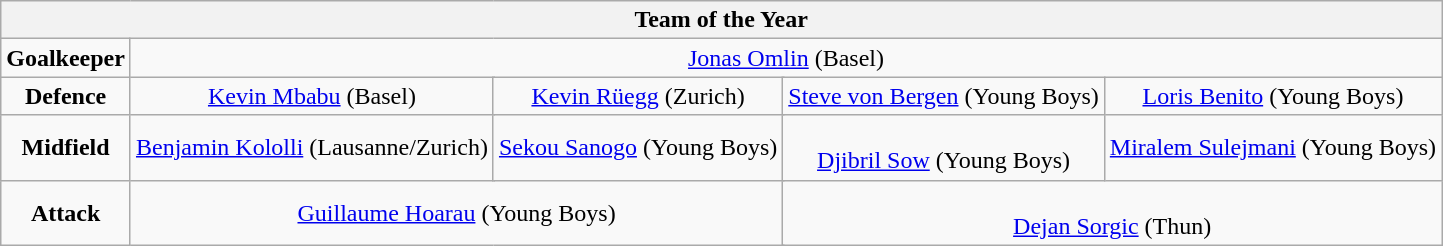<table class="wikitable" style="text-align:center">
<tr>
<th colspan="13">Team of the Year</th>
</tr>
<tr>
<td><strong>Goalkeeper</strong></td>
<td colspan="12"> <a href='#'>Jonas Omlin</a> (Basel)</td>
</tr>
<tr>
<td><strong>Defence</strong></td>
<td colspan="3"> <a href='#'>Kevin Mbabu</a> (Basel)</td>
<td colspan="3"> <a href='#'>Kevin Rüegg</a> (Zurich)</td>
<td colspan="3"> <a href='#'>Steve von Bergen</a> (Young Boys)</td>
<td colspan="3"> <a href='#'>Loris Benito</a> (Young Boys)</td>
</tr>
<tr>
<td><strong>Midfield</strong></td>
<td colspan="3"> <a href='#'>Benjamin Kololli</a> (Lausanne/Zurich)</td>
<td colspan="3"> <a href='#'>Sekou Sanogo</a> (Young Boys)</td>
<td colspan="3"><br> <a href='#'>Djibril Sow</a> (Young Boys)</td>
<td colspan="3"> <a href='#'>Miralem Sulejmani</a>  (Young Boys)</td>
</tr>
<tr>
<td><strong>Attack</strong></td>
<td colspan="6"> <a href='#'>Guillaume Hoarau</a> (Young Boys)</td>
<td colspan="6"><br> <a href='#'>Dejan Sorgic</a> (Thun)</td>
</tr>
</table>
